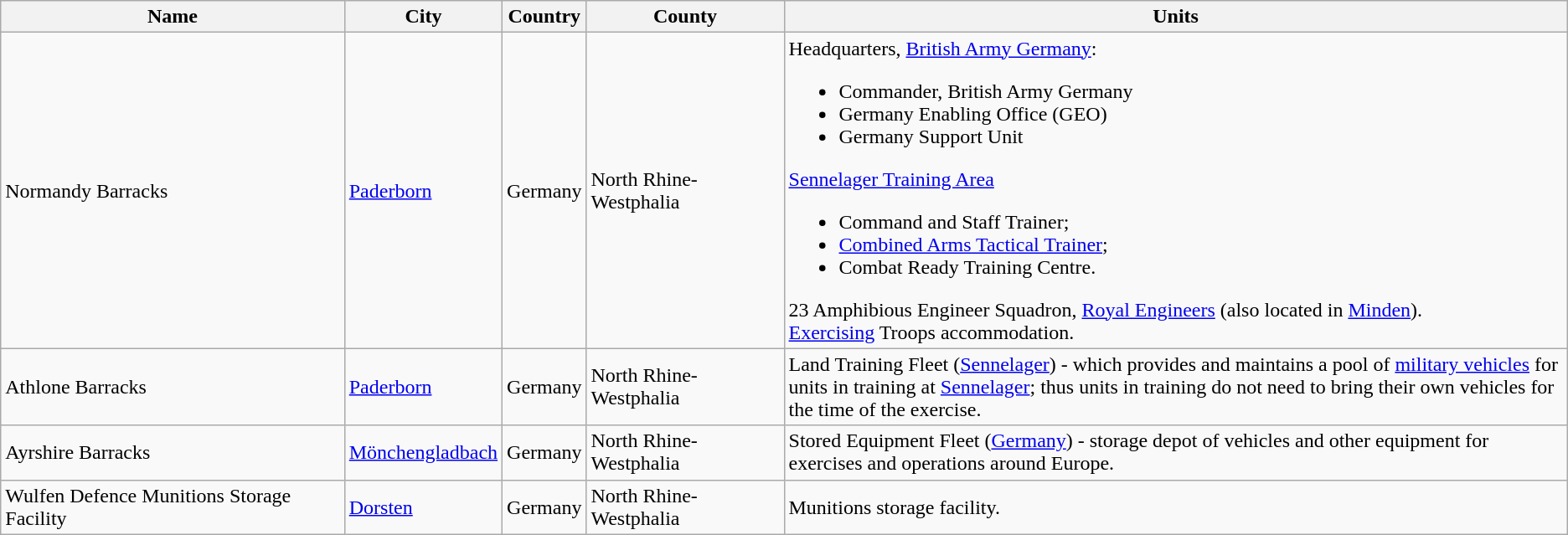<table class="wikitable sortable" border="1">
<tr>
<th style="width="15%">Name</th>
<th style="width="4%">City</th>
<th style="width="15%">Country</th>
<th style="width="10%">County</th>
<th style="class="unsortable" width="50%">Units</th>
</tr>
<tr>
<td>Normandy Barracks</td>
<td><a href='#'>Paderborn</a></td>
<td>Germany</td>
<td>North Rhine-Westphalia</td>
<td>Headquarters, <a href='#'>British Army Germany</a>:<br><ul><li>Commander, British Army Germany</li><li>Germany Enabling Office (GEO)</li><li>Germany Support Unit</li></ul><a href='#'>Sennelager Training Area</a><ul><li>Command and Staff Trainer;</li><li><a href='#'>Combined Arms Tactical Trainer</a>;</li><li>Combat Ready Training Centre.</li></ul>23 Amphibious Engineer Squadron, <a href='#'>Royal Engineers</a> (also located in <a href='#'>Minden</a>).<br><a href='#'>Exercising</a> Troops accommodation.</td>
</tr>
<tr>
<td>Athlone Barracks</td>
<td><a href='#'>Paderborn</a></td>
<td>Germany</td>
<td>North Rhine-Westphalia</td>
<td>Land Training Fleet (<a href='#'>Sennelager</a>) - which provides and maintains a pool of <a href='#'>military vehicles</a> for units in training at <a href='#'>Sennelager</a>; thus units in training do not need to bring their own vehicles for the time of the exercise.</td>
</tr>
<tr>
<td>Ayrshire Barracks</td>
<td><a href='#'>Mönchengladbach</a></td>
<td>Germany</td>
<td>North Rhine-Westphalia</td>
<td>Stored Equipment Fleet (<a href='#'>Germany</a>) - storage depot of vehicles and other equipment for exercises and operations around Europe.</td>
</tr>
<tr>
<td>Wulfen Defence Munitions Storage Facility</td>
<td><a href='#'>Dorsten</a></td>
<td>Germany</td>
<td>North Rhine-Westphalia</td>
<td>Munitions storage facility.</td>
</tr>
</table>
